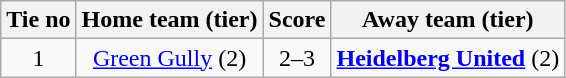<table class="wikitable" style="text-align:center">
<tr>
<th>Tie no</th>
<th>Home team (tier)</th>
<th>Score</th>
<th>Away team (tier)</th>
</tr>
<tr>
<td>1</td>
<td><a href='#'>Green Gully</a> (2)</td>
<td>2–3</td>
<td><strong><a href='#'>Heidelberg United</a></strong> (2)</td>
</tr>
</table>
